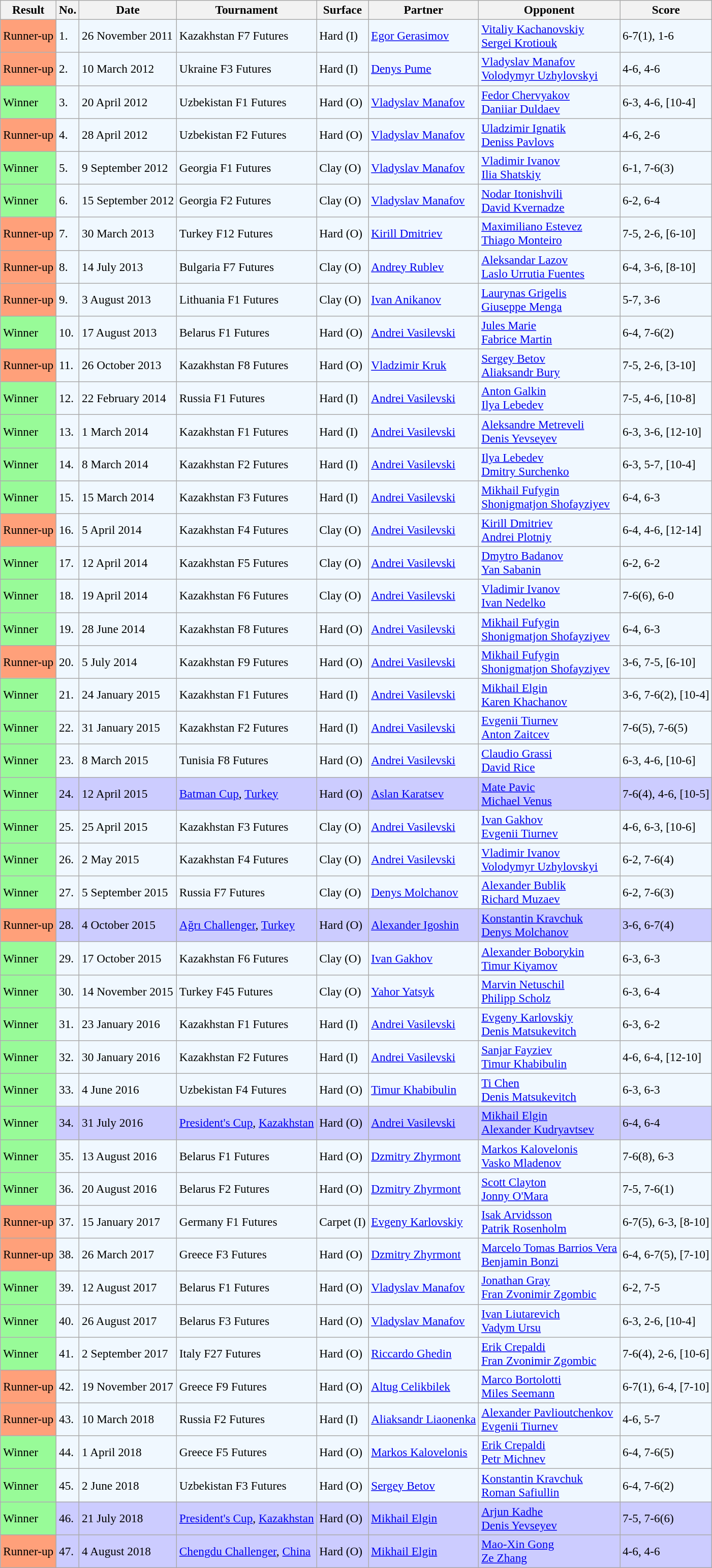<table class="sortable wikitable" style=font-size:97%>
<tr>
<th>Result</th>
<th>No.</th>
<th>Date</th>
<th>Tournament</th>
<th>Surface</th>
<th>Partner</th>
<th>Opponent</th>
<th>Score</th>
</tr>
<tr style="background:#f0f8ff;">
<td style="background:#ffa07a;">Runner-up</td>
<td>1.</td>
<td>26 November 2011</td>
<td>Kazakhstan F7 Futures</td>
<td>Hard (I)</td>
<td> <a href='#'>Egor Gerasimov</a></td>
<td> <a href='#'>Vitaliy Kachanovskiy</a><br>  <a href='#'>Sergei Krotiouk</a></td>
<td>6-7(1), 1-6</td>
</tr>
<tr style="background:#f0f8ff;">
<td style="background:#ffa07a;">Runner-up</td>
<td>2.</td>
<td>10 March 2012</td>
<td>Ukraine F3 Futures</td>
<td>Hard (I)</td>
<td> <a href='#'>Denys Pume</a></td>
<td> <a href='#'>Vladyslav Manafov</a><br>  <a href='#'>Volodymyr Uzhylovskyi</a></td>
<td>4-6, 4-6</td>
</tr>
<tr style="background:#f0f8ff;">
<td style="background:#98fb98;">Winner</td>
<td>3.</td>
<td>20 April 2012</td>
<td>Uzbekistan F1 Futures</td>
<td>Hard (O)</td>
<td> <a href='#'>Vladyslav Manafov</a></td>
<td> <a href='#'>Fedor Chervyakov</a><br>  <a href='#'>Daniiar Duldaev</a></td>
<td>6-3, 4-6, [10-4]</td>
</tr>
<tr style="background:#f0f8ff;">
<td style="background:#ffa07a;">Runner-up</td>
<td>4.</td>
<td>28 April 2012</td>
<td>Uzbekistan F2 Futures</td>
<td>Hard (O)</td>
<td> <a href='#'>Vladyslav Manafov</a></td>
<td> <a href='#'>Uladzimir Ignatik</a><br>  <a href='#'>Deniss Pavlovs</a></td>
<td>4-6, 2-6</td>
</tr>
<tr style="background:#f0f8ff;">
<td style="background:#98fb98;">Winner</td>
<td>5.</td>
<td>9 September 2012</td>
<td>Georgia F1 Futures</td>
<td>Clay (O)</td>
<td> <a href='#'>Vladyslav Manafov</a></td>
<td> <a href='#'>Vladimir Ivanov</a><br>  <a href='#'>Ilia Shatskiy</a></td>
<td>6-1, 7-6(3)</td>
</tr>
<tr style="background:#f0f8ff;">
<td style="background:#98fb98;">Winner</td>
<td>6.</td>
<td>15 September 2012</td>
<td>Georgia F2 Futures</td>
<td>Clay (O)</td>
<td> <a href='#'>Vladyslav Manafov</a></td>
<td> <a href='#'>Nodar Itonishvili</a><br>  <a href='#'>David Kvernadze</a></td>
<td>6-2, 6-4</td>
</tr>
<tr style="background:#f0f8ff;">
<td style="background:#ffa07a;">Runner-up</td>
<td>7.</td>
<td>30 March 2013</td>
<td>Turkey F12 Futures</td>
<td>Hard (O)</td>
<td> <a href='#'>Kirill Dmitriev</a></td>
<td> <a href='#'>Maximiliano Estevez</a><br>  <a href='#'>Thiago Monteiro</a></td>
<td>7-5, 2-6, [6-10]</td>
</tr>
<tr style="background:#f0f8ff;">
<td style="background:#ffa07a;">Runner-up</td>
<td>8.</td>
<td>14 July 2013</td>
<td>Bulgaria F7 Futures</td>
<td>Clay (O)</td>
<td> <a href='#'>Andrey Rublev</a></td>
<td> <a href='#'>Aleksandar Lazov</a><br>  <a href='#'>Laslo Urrutia Fuentes</a></td>
<td>6-4, 3-6, [8-10]</td>
</tr>
<tr style="background:#f0f8ff;">
<td style="background:#ffa07a;">Runner-up</td>
<td>9.</td>
<td>3 August 2013</td>
<td>Lithuania F1 Futures</td>
<td>Clay (O)</td>
<td> <a href='#'>Ivan Anikanov</a></td>
<td> <a href='#'>Laurynas Grigelis</a><br>  <a href='#'>Giuseppe Menga</a></td>
<td>5-7, 3-6</td>
</tr>
<tr style="background:#f0f8ff;">
<td style="background:#98fb98;">Winner</td>
<td>10.</td>
<td>17 August 2013</td>
<td>Belarus F1 Futures</td>
<td>Hard (O)</td>
<td> <a href='#'>Andrei Vasilevski</a></td>
<td> <a href='#'>Jules Marie</a><br>  <a href='#'>Fabrice Martin</a></td>
<td>6-4, 7-6(2)</td>
</tr>
<tr style="background:#f0f8ff;">
<td style="background:#ffa07a;">Runner-up</td>
<td>11.</td>
<td>26 October 2013</td>
<td>Kazakhstan F8 Futures</td>
<td>Hard (O)</td>
<td> <a href='#'>Vladzimir Kruk</a></td>
<td> <a href='#'>Sergey Betov</a><br>  <a href='#'>Aliaksandr Bury</a></td>
<td>7-5, 2-6, [3-10]</td>
</tr>
<tr style="background:#f0f8ff;">
<td style="background:#98fb98;">Winner</td>
<td>12.</td>
<td>22 February 2014</td>
<td>Russia F1 Futures</td>
<td>Hard (I)</td>
<td> <a href='#'>Andrei Vasilevski</a></td>
<td> <a href='#'>Anton Galkin</a><br>  <a href='#'>Ilya Lebedev</a></td>
<td>7-5, 4-6, [10-8]</td>
</tr>
<tr style="background:#f0f8ff;">
<td style="background:#98fb98;">Winner</td>
<td>13.</td>
<td>1 March 2014</td>
<td>Kazakhstan F1 Futures</td>
<td>Hard (I)</td>
<td> <a href='#'>Andrei Vasilevski</a></td>
<td> <a href='#'>Aleksandre Metreveli</a><br>  <a href='#'>Denis Yevseyev</a></td>
<td>6-3, 3-6, [12-10]</td>
</tr>
<tr style="background:#f0f8ff;">
<td style="background:#98fb98;">Winner</td>
<td>14.</td>
<td>8 March 2014</td>
<td>Kazakhstan F2 Futures</td>
<td>Hard (I)</td>
<td> <a href='#'>Andrei Vasilevski</a></td>
<td> <a href='#'>Ilya Lebedev</a><br>  <a href='#'>Dmitry Surchenko</a></td>
<td>6-3, 5-7, [10-4]</td>
</tr>
<tr style="background:#f0f8ff;">
<td style="background:#98fb98;">Winner</td>
<td>15.</td>
<td>15 March 2014</td>
<td>Kazakhstan F3 Futures</td>
<td>Hard (I)</td>
<td> <a href='#'>Andrei Vasilevski</a></td>
<td> <a href='#'>Mikhail Fufygin</a><br>  <a href='#'>Shonigmatjon Shofayziyev</a></td>
<td>6-4, 6-3</td>
</tr>
<tr style="background:#f0f8ff;">
<td style="background:#ffa07a;">Runner-up</td>
<td>16.</td>
<td>5 April 2014</td>
<td>Kazakhstan F4 Futures</td>
<td>Clay (O)</td>
<td> <a href='#'>Andrei Vasilevski</a></td>
<td> <a href='#'>Kirill Dmitriev</a><br>  <a href='#'>Andrei Plotniy</a></td>
<td>6-4, 4-6, [12-14]</td>
</tr>
<tr style="background:#f0f8ff;">
<td style="background:#98fb98;">Winner</td>
<td>17.</td>
<td>12 April 2014</td>
<td>Kazakhstan F5 Futures</td>
<td>Clay (O)</td>
<td> <a href='#'>Andrei Vasilevski</a></td>
<td> <a href='#'>Dmytro Badanov</a><br>  <a href='#'>Yan Sabanin</a></td>
<td>6-2, 6-2</td>
</tr>
<tr style="background:#f0f8ff;">
<td style="background:#98fb98;">Winner</td>
<td>18.</td>
<td>19 April 2014</td>
<td>Kazakhstan F6 Futures</td>
<td>Clay (O)</td>
<td> <a href='#'>Andrei Vasilevski</a></td>
<td> <a href='#'>Vladimir Ivanov</a><br>  <a href='#'>Ivan Nedelko</a></td>
<td>7-6(6), 6-0</td>
</tr>
<tr style="background:#f0f8ff;">
<td style="background:#98fb98;">Winner</td>
<td>19.</td>
<td>28 June 2014</td>
<td>Kazakhstan F8 Futures</td>
<td>Hard (O)</td>
<td> <a href='#'>Andrei Vasilevski</a></td>
<td> <a href='#'>Mikhail Fufygin</a><br>  <a href='#'>Shonigmatjon Shofayziyev</a></td>
<td>6-4, 6-3</td>
</tr>
<tr style="background:#f0f8ff;">
<td style="background:#ffa07a;">Runner-up</td>
<td>20.</td>
<td>5 July 2014</td>
<td>Kazakhstan F9 Futures</td>
<td>Hard (O)</td>
<td> <a href='#'>Andrei Vasilevski</a></td>
<td> <a href='#'>Mikhail Fufygin</a><br>  <a href='#'>Shonigmatjon Shofayziyev</a></td>
<td>3-6, 7-5, [6-10]</td>
</tr>
<tr style="background:#f0f8ff;">
<td style="background:#98fb98;">Winner</td>
<td>21.</td>
<td>24 January 2015</td>
<td>Kazakhstan F1 Futures</td>
<td>Hard (I)</td>
<td> <a href='#'>Andrei Vasilevski</a></td>
<td> <a href='#'>Mikhail Elgin</a><br>  <a href='#'>Karen Khachanov</a></td>
<td>3-6, 7-6(2), [10-4]</td>
</tr>
<tr style="background:#f0f8ff;">
<td style="background:#98fb98;">Winner</td>
<td>22.</td>
<td>31 January 2015</td>
<td>Kazakhstan F2 Futures</td>
<td>Hard (I)</td>
<td> <a href='#'>Andrei Vasilevski</a></td>
<td> <a href='#'>Evgenii Tiurnev</a><br>  <a href='#'>Anton Zaitcev</a></td>
<td>7-6(5), 7-6(5)</td>
</tr>
<tr style="background:#f0f8ff;">
<td style="background:#98fb98;">Winner</td>
<td>23.</td>
<td>8 March 2015</td>
<td>Tunisia F8 Futures</td>
<td>Hard (O)</td>
<td> <a href='#'>Andrei Vasilevski</a></td>
<td> <a href='#'>Claudio Grassi</a><br>  <a href='#'>David Rice</a></td>
<td>6-3, 4-6, [10-6]</td>
</tr>
<tr style="background:#ccccff;">
<td style="background:#98fb98;">Winner</td>
<td>24.</td>
<td>12 April 2015</td>
<td><a href='#'>Batman Cup</a>, <a href='#'>Turkey</a></td>
<td>Hard (O)</td>
<td> <a href='#'>Aslan Karatsev</a></td>
<td> <a href='#'>Mate Pavic</a><br>  <a href='#'>Michael Venus</a></td>
<td>7-6(4), 4-6, [10-5]</td>
</tr>
<tr style="background:#f0f8ff;">
<td style="background:#98fb98;">Winner</td>
<td>25.</td>
<td>25 April 2015</td>
<td>Kazakhstan F3 Futures</td>
<td>Clay (O)</td>
<td> <a href='#'>Andrei Vasilevski</a></td>
<td> <a href='#'>Ivan Gakhov</a><br>  <a href='#'>Evgenii Tiurnev</a></td>
<td>4-6, 6-3, [10-6]</td>
</tr>
<tr style="background:#f0f8ff;">
<td style="background:#98fb98;">Winner</td>
<td>26.</td>
<td>2 May 2015</td>
<td>Kazakhstan F4 Futures</td>
<td>Clay (O)</td>
<td> <a href='#'>Andrei Vasilevski</a></td>
<td> <a href='#'>Vladimir Ivanov</a><br>  <a href='#'>Volodymyr Uzhylovskyi</a></td>
<td>6-2, 7-6(4)</td>
</tr>
<tr style="background:#f0f8ff;">
<td style="background:#98fb98;">Winner</td>
<td>27.</td>
<td>5 September 2015</td>
<td>Russia F7 Futures</td>
<td>Clay (O)</td>
<td> <a href='#'>Denys Molchanov</a></td>
<td> <a href='#'>Alexander Bublik</a><br>  <a href='#'>Richard Muzaev</a></td>
<td>6-2, 7-6(3)</td>
</tr>
<tr style="background:#ccccff;">
<td style="background:#ffa07a;">Runner-up</td>
<td>28.</td>
<td>4 October 2015</td>
<td><a href='#'>Ağrı Challenger</a>, <a href='#'>Turkey</a></td>
<td>Hard (O)</td>
<td> <a href='#'>Alexander Igoshin</a></td>
<td> <a href='#'>Konstantin Kravchuk</a><br>  <a href='#'>Denys Molchanov</a></td>
<td>3-6, 6-7(4)</td>
</tr>
<tr style="background:#f0f8ff;">
<td style="background:#98fb98;">Winner</td>
<td>29.</td>
<td>17 October 2015</td>
<td>Kazakhstan F6 Futures</td>
<td>Clay (O)</td>
<td> <a href='#'>Ivan Gakhov</a></td>
<td> <a href='#'>Alexander Boborykin</a><br>  <a href='#'>Timur Kiyamov</a></td>
<td>6-3, 6-3</td>
</tr>
<tr style="background:#f0f8ff;">
<td style="background:#98fb98;">Winner</td>
<td>30.</td>
<td>14 November 2015</td>
<td>Turkey F45 Futures</td>
<td>Clay (O)</td>
<td> <a href='#'>Yahor Yatsyk</a></td>
<td> <a href='#'>Marvin Netuschil</a><br>  <a href='#'>Philipp Scholz</a></td>
<td>6-3, 6-4</td>
</tr>
<tr style="background:#f0f8ff;">
<td style="background:#98fb98;">Winner</td>
<td>31.</td>
<td>23 January 2016</td>
<td>Kazakhstan F1 Futures</td>
<td>Hard (I)</td>
<td> <a href='#'>Andrei Vasilevski</a></td>
<td> <a href='#'>Evgeny Karlovskiy</a><br>  <a href='#'>Denis Matsukevitch</a></td>
<td>6-3, 6-2</td>
</tr>
<tr style="background:#f0f8ff;">
<td style="background:#98fb98;">Winner</td>
<td>32.</td>
<td>30 January 2016</td>
<td>Kazakhstan F2 Futures</td>
<td>Hard (I)</td>
<td> <a href='#'>Andrei Vasilevski</a></td>
<td> <a href='#'>Sanjar Fayziev</a><br>  <a href='#'>Timur Khabibulin</a></td>
<td>4-6, 6-4, [12-10]</td>
</tr>
<tr style="background:#f0f8ff;">
<td style="background:#98fb98;">Winner</td>
<td>33.</td>
<td>4 June 2016</td>
<td>Uzbekistan F4 Futures</td>
<td>Hard (O)</td>
<td> <a href='#'>Timur Khabibulin</a></td>
<td> <a href='#'>Ti Chen</a><br>  <a href='#'>Denis Matsukevitch</a></td>
<td>6-3, 6-3</td>
</tr>
<tr style="background:#ccccff;">
<td style="background:#98fb98;">Winner</td>
<td>34.</td>
<td>31 July 2016</td>
<td><a href='#'>President's Cup</a>, <a href='#'>Kazakhstan</a></td>
<td>Hard (O)</td>
<td> <a href='#'>Andrei Vasilevski</a></td>
<td> <a href='#'>Mikhail Elgin</a><br>  <a href='#'>Alexander Kudryavtsev</a></td>
<td>6-4, 6-4</td>
</tr>
<tr style="background:#f0f8ff;">
<td style="background:#98fb98;">Winner</td>
<td>35.</td>
<td>13 August 2016</td>
<td>Belarus F1 Futures</td>
<td>Hard (O)</td>
<td> <a href='#'>Dzmitry Zhyrmont</a></td>
<td> <a href='#'>Markos Kalovelonis</a><br>  <a href='#'>Vasko Mladenov</a></td>
<td>7-6(8), 6-3</td>
</tr>
<tr style="background:#f0f8ff;">
<td style="background:#98fb98;">Winner</td>
<td>36.</td>
<td>20 August 2016</td>
<td>Belarus F2 Futures</td>
<td>Hard (O)</td>
<td> <a href='#'>Dzmitry Zhyrmont</a></td>
<td> <a href='#'>Scott Clayton</a><br>  <a href='#'>Jonny O'Mara</a></td>
<td>7-5, 7-6(1)</td>
</tr>
<tr style="background:#f0f8ff;">
<td style="background:#ffa07a;">Runner-up</td>
<td>37.</td>
<td>15 January 2017</td>
<td>Germany F1 Futures</td>
<td>Carpet (I)</td>
<td> <a href='#'>Evgeny Karlovskiy</a></td>
<td> <a href='#'>Isak Arvidsson</a><br>  <a href='#'>Patrik Rosenholm</a></td>
<td>6-7(5), 6-3, [8-10]</td>
</tr>
<tr style="background:#f0f8ff;">
<td style="background:#ffa07a;">Runner-up</td>
<td>38.</td>
<td>26 March 2017</td>
<td>Greece F3 Futures</td>
<td>Hard (O)</td>
<td> <a href='#'>Dzmitry Zhyrmont</a></td>
<td> <a href='#'>Marcelo Tomas Barrios Vera</a><br>  <a href='#'>Benjamin Bonzi</a></td>
<td>6-4, 6-7(5), [7-10]</td>
</tr>
<tr style="background:#f0f8ff;">
<td style="background:#98fb98;">Winner</td>
<td>39.</td>
<td>12 August 2017</td>
<td>Belarus F1 Futures</td>
<td>Hard (O)</td>
<td> <a href='#'>Vladyslav Manafov</a></td>
<td> <a href='#'>Jonathan Gray</a><br>  <a href='#'>Fran Zvonimir Zgombic</a></td>
<td>6-2, 7-5</td>
</tr>
<tr style="background:#f0f8ff;">
<td style="background:#98fb98;">Winner</td>
<td>40.</td>
<td>26 August 2017</td>
<td>Belarus F3 Futures</td>
<td>Hard (O)</td>
<td> <a href='#'>Vladyslav Manafov</a></td>
<td> <a href='#'>Ivan Liutarevich</a><br>  <a href='#'>Vadym Ursu</a></td>
<td>6-3, 2-6, [10-4]</td>
</tr>
<tr style="background:#f0f8ff;">
<td style="background:#98fb98;">Winner</td>
<td>41.</td>
<td>2 September 2017</td>
<td>Italy F27 Futures</td>
<td>Hard (O)</td>
<td> <a href='#'>Riccardo Ghedin</a></td>
<td> <a href='#'>Erik Crepaldi</a><br>  <a href='#'>Fran Zvonimir Zgombic</a></td>
<td>7-6(4), 2-6, [10-6]</td>
</tr>
<tr style="background:#f0f8ff;">
<td style="background:#ffa07a;">Runner-up</td>
<td>42.</td>
<td>19 November 2017</td>
<td>Greece F9 Futures</td>
<td>Hard (O)</td>
<td> <a href='#'>Altug Celikbilek</a></td>
<td> <a href='#'>Marco Bortolotti</a><br>  <a href='#'>Miles Seemann</a></td>
<td>6-7(1), 6-4, [7-10]</td>
</tr>
<tr style="background:#f0f8ff;">
<td style="background:#ffa07a;">Runner-up</td>
<td>43.</td>
<td>10 March 2018</td>
<td>Russia F2 Futures</td>
<td>Hard (I)</td>
<td> <a href='#'>Aliaksandr Liaonenka</a></td>
<td> <a href='#'>Alexander Pavlioutchenkov</a><br>  <a href='#'>Evgenii Tiurnev</a></td>
<td>4-6, 5-7</td>
</tr>
<tr style="background:#f0f8ff;">
<td style="background:#98fb98;">Winner</td>
<td>44.</td>
<td>1 April 2018</td>
<td>Greece F5 Futures</td>
<td>Hard (O)</td>
<td> <a href='#'>Markos Kalovelonis</a></td>
<td> <a href='#'>Erik Crepaldi</a><br>  <a href='#'>Petr Michnev</a></td>
<td>6-4, 7-6(5)</td>
</tr>
<tr style="background:#f0f8ff;">
<td style="background:#98fb98;">Winner</td>
<td>45.</td>
<td>2 June 2018</td>
<td>Uzbekistan F3 Futures</td>
<td>Hard (O)</td>
<td> <a href='#'>Sergey Betov</a></td>
<td> <a href='#'>Konstantin Kravchuk</a><br>  <a href='#'>Roman Safiullin</a></td>
<td>6-4, 7-6(2)</td>
</tr>
<tr style="background:#ccccff;">
<td style="background:#98fb98;">Winner</td>
<td>46.</td>
<td>21 July 2018</td>
<td><a href='#'>President's Cup</a>, <a href='#'>Kazakhstan</a></td>
<td>Hard (O)</td>
<td> <a href='#'>Mikhail Elgin</a></td>
<td> <a href='#'>Arjun Kadhe</a><br>  <a href='#'>Denis Yevseyev</a></td>
<td>7-5, 7-6(6)</td>
</tr>
<tr style="background:#ccccff;">
<td style="background:#ffa07a;">Runner-up</td>
<td>47.</td>
<td>4 August 2018</td>
<td><a href='#'>Chengdu Challenger</a>, <a href='#'>China</a></td>
<td>Hard (O)</td>
<td> <a href='#'>Mikhail Elgin</a></td>
<td> <a href='#'>Mao-Xin Gong</a><br>  <a href='#'>Ze Zhang</a></td>
<td>4-6, 4-6</td>
</tr>
</table>
